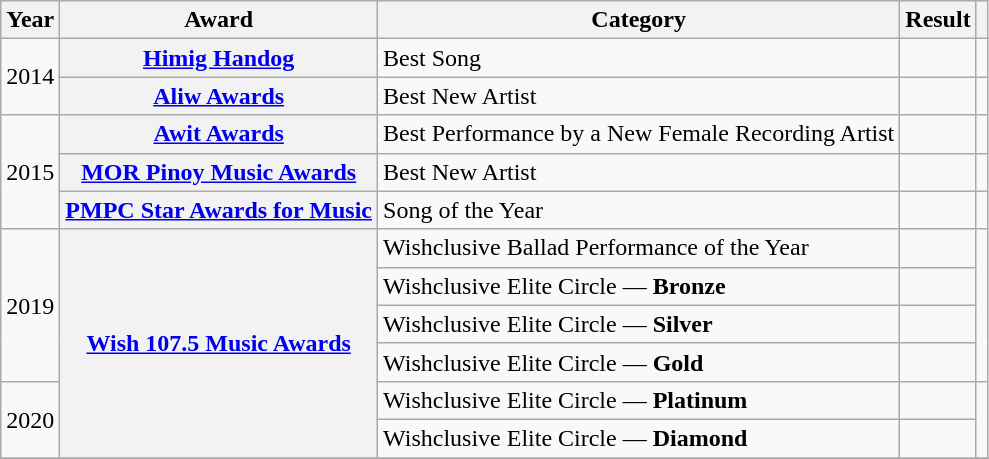<table class="wikitable sortable plainrowheaders">
<tr>
<th>Year</th>
<th>Award</th>
<th>Category</th>
<th>Result</th>
<th></th>
</tr>
<tr>
<td rowspan="2">2014</td>
<th scope="row"><a href='#'>Himig Handog</a></th>
<td>Best Song</td>
<td></td>
<td style="text-align:center;"></td>
</tr>
<tr>
<th scope="row"><a href='#'>Aliw Awards</a></th>
<td>Best New Artist</td>
<td></td>
<td style="text-align:center;"></td>
</tr>
<tr>
<td rowspan="3">2015</td>
<th scope="row"><a href='#'>Awit Awards</a></th>
<td>Best Performance by a New Female Recording Artist</td>
<td></td>
<td style="text-align:center;"></td>
</tr>
<tr>
<th scope="row"><a href='#'>MOR Pinoy Music Awards</a></th>
<td>Best New Artist</td>
<td></td>
<td style="text-align:center;"></td>
</tr>
<tr>
<th scope="row"><a href='#'>PMPC Star Awards for Music</a></th>
<td>Song of the Year</td>
<td></td>
<td style="text-align:center;"></td>
</tr>
<tr>
<td rowspan="4">2019</td>
<th scope="row" rowspan="6"><a href='#'>Wish 107.5 Music Awards</a></th>
<td>Wishclusive Ballad Performance of the Year</td>
<td></td>
<td rowspan="4" style="text-align:center;"><br></td>
</tr>
<tr>
<td>Wishclusive Elite Circle — <strong>Bronze</strong></td>
<td></td>
</tr>
<tr>
<td>Wishclusive Elite Circle — <strong>Silver</strong></td>
<td></td>
</tr>
<tr>
<td>Wishclusive Elite Circle — <strong>Gold</strong></td>
<td></td>
</tr>
<tr>
<td rowspan="2">2020</td>
<td>Wishclusive Elite Circle — <strong>Platinum</strong></td>
<td></td>
<td rowspan="2" style="text-align:center;"></td>
</tr>
<tr>
<td>Wishclusive Elite Circle — <strong>Diamond</strong></td>
<td></td>
</tr>
<tr>
</tr>
</table>
